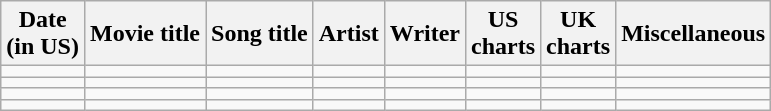<table class="wikitable sortable">
<tr>
<th>Date<br>(in US)</th>
<th>Movie title</th>
<th>Song title</th>
<th>Artist</th>
<th>Writer</th>
<th>US <br>charts</th>
<th>UK<br>charts</th>
<th>Miscellaneous</th>
</tr>
<tr>
<td></td>
<td></td>
<td></td>
<td></td>
<td></td>
<td></td>
<td></td>
<td></td>
</tr>
<tr>
<td></td>
<td></td>
<td></td>
<td></td>
<td></td>
<td></td>
<td></td>
<td></td>
</tr>
<tr>
<td></td>
<td></td>
<td></td>
<td></td>
<td></td>
<td></td>
<td></td>
<td></td>
</tr>
<tr>
<td></td>
<td></td>
<td></td>
<td></td>
<td></td>
<td></td>
<td></td>
<td></td>
</tr>
</table>
